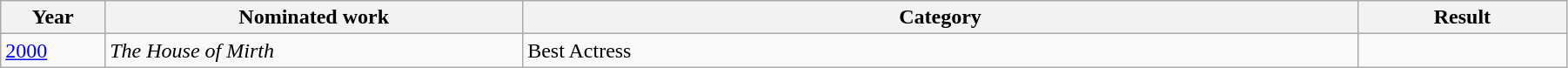<table style="width:95%;" class="wikitable sortable">
<tr>
<th style="width:5%;">Year</th>
<th style="width:20%;">Nominated work</th>
<th style="width:40%;">Category</th>
<th style="width:10%;">Result</th>
</tr>
<tr>
<td><a href='#'>2000</a></td>
<td><em>The House of Mirth</em></td>
<td>Best Actress</td>
<td></td>
</tr>
</table>
